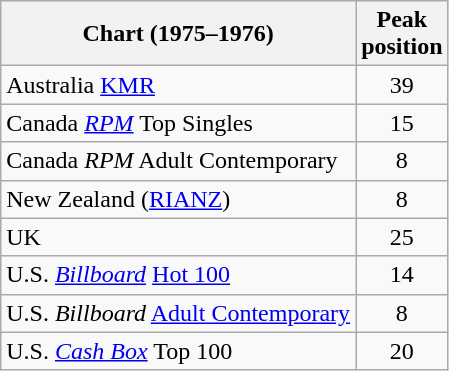<table class="wikitable sortable">
<tr>
<th align="left">Chart (1975–1976)</th>
<th align="left">Peak<br>position</th>
</tr>
<tr>
<td>Australia <a href='#'>KMR</a></td>
<td style="text-align:center;">39</td>
</tr>
<tr>
<td>Canada <a href='#'><em>RPM</em></a> Top Singles</td>
<td style="text-align:center;">15</td>
</tr>
<tr>
<td>Canada <em>RPM</em> Adult Contemporary </td>
<td style="text-align:center;">8</td>
</tr>
<tr>
<td>New Zealand (<a href='#'>RIANZ</a>)</td>
<td style="text-align:center;">8</td>
</tr>
<tr>
<td>UK </td>
<td style="text-align:center;">25</td>
</tr>
<tr>
<td>U.S. <em><a href='#'>Billboard</a></em> <a href='#'>Hot 100</a></td>
<td style="text-align:center;">14</td>
</tr>
<tr>
<td>U.S. <em>Billboard</em> <a href='#'>Adult Contemporary</a></td>
<td style="text-align:center;">8</td>
</tr>
<tr>
<td>U.S. <em><a href='#'>Cash Box</a></em> Top 100</td>
<td style="text-align:center;">20</td>
</tr>
</table>
